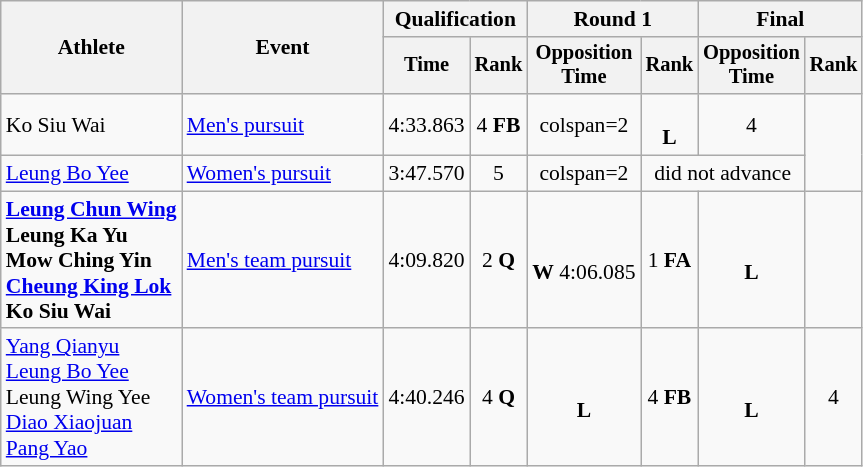<table class=wikitable style=font-size:90%;text-align:center>
<tr>
<th rowspan="2">Athlete</th>
<th rowspan="2">Event</th>
<th colspan=2>Qualification</th>
<th colspan=2>Round 1</th>
<th colspan=2>Final</th>
</tr>
<tr style="font-size:95%">
<th>Time</th>
<th>Rank</th>
<th>Opposition<br>Time</th>
<th>Rank</th>
<th>Opposition<br>Time</th>
<th>Rank</th>
</tr>
<tr>
<td align=left>Ko Siu Wai</td>
<td align=left><a href='#'>Men's pursuit</a></td>
<td>4:33.863</td>
<td>4 <strong>FB</strong></td>
<td>colspan=2 </td>
<td><br><strong>L</strong></td>
<td>4</td>
</tr>
<tr>
<td align=left><a href='#'>Leung Bo Yee</a></td>
<td align=left><a href='#'>Women's pursuit</a></td>
<td>3:47.570</td>
<td>5</td>
<td>colspan=2 </td>
<td colspan=2>did not advance</td>
</tr>
<tr>
<td align=left><strong><a href='#'>Leung Chun Wing</a><br>Leung Ka Yu<br>Mow Ching Yin<br><a href='#'>Cheung King Lok</a><br>Ko Siu Wai</strong></td>
<td align=left><a href='#'>Men's team pursuit</a></td>
<td>4:09.820</td>
<td>2 <strong>Q</strong></td>
<td><br><strong>W</strong> 4:06.085</td>
<td>1 <strong>FA</strong></td>
<td><br><strong>L</strong></td>
<td></td>
</tr>
<tr>
<td align=left><a href='#'>Yang Qianyu</a><br><a href='#'>Leung Bo Yee</a><br>Leung Wing Yee<br><a href='#'>Diao Xiaojuan</a><br><a href='#'>Pang Yao</a></td>
<td align=left><a href='#'>Women's team pursuit</a></td>
<td>4:40.246</td>
<td>4 <strong>Q</strong></td>
<td><br><strong>L</strong></td>
<td>4 <strong>FB</strong></td>
<td><br><strong>L</strong></td>
<td>4</td>
</tr>
</table>
